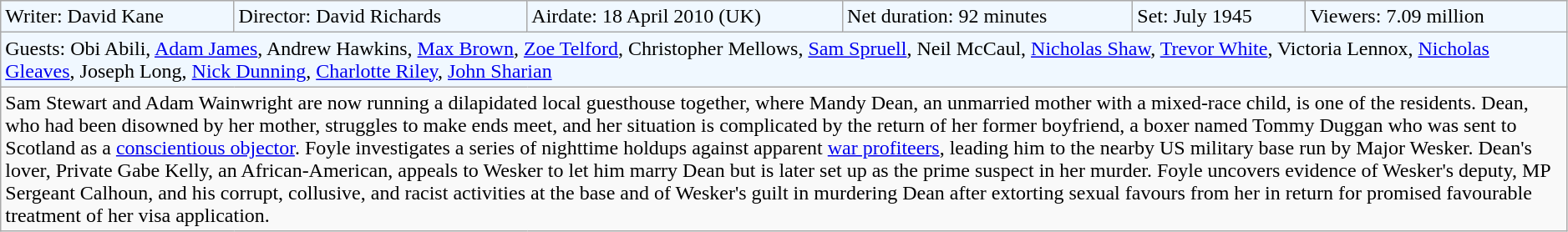<table class="wikitable" style="width:99%;">
<tr style="background:#f0f8ff;"|>
<td>Writer: David Kane</td>
<td>Director: David Richards</td>
<td>Airdate: 18 April 2010 (UK)</td>
<td>Net duration: 92 minutes</td>
<td>Set: July 1945</td>
<td>Viewers: 7.09 million</td>
</tr>
<tr style="background:#f0f8ff;"|>
<td colspan="6">Guests: Obi Abili, <a href='#'>Adam James</a>, Andrew Hawkins, <a href='#'>Max Brown</a>, <a href='#'>Zoe Telford</a>, Christopher Mellows, <a href='#'>Sam Spruell</a>, Neil McCaul, <a href='#'>Nicholas Shaw</a>, <a href='#'>Trevor White</a>, Victoria Lennox, <a href='#'>Nicholas Gleaves</a>, Joseph Long, <a href='#'>Nick Dunning</a>, <a href='#'>Charlotte Riley</a>, <a href='#'>John Sharian</a></td>
</tr>
<tr>
<td colspan="6">Sam Stewart and Adam Wainwright are now running a dilapidated local guesthouse together, where Mandy Dean, an unmarried mother with a mixed-race child, is one of the residents. Dean, who had been disowned by her mother, struggles to make ends meet, and her situation is complicated by the return of her former boyfriend, a boxer named Tommy Duggan who was sent to Scotland as a <a href='#'>conscientious objector</a>. Foyle investigates a series of nighttime holdups against apparent <a href='#'>war profiteers</a>, leading him to the nearby US military base run by Major Wesker. Dean's lover, Private Gabe Kelly, an African-American, appeals to Wesker to let him marry Dean but is later set up as the prime suspect in her murder. Foyle uncovers evidence of Wesker's deputy, MP Sergeant Calhoun, and his corrupt, collusive, and racist activities at the base and of Wesker's guilt in murdering Dean after extorting sexual favours from her in return for promised favourable treatment of her visa application.</td>
</tr>
</table>
